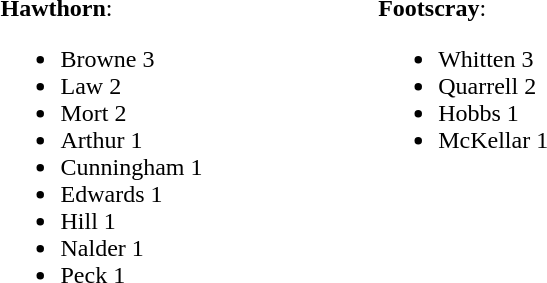<table width="40%">
<tr>
<td valign="top" width="30%"><br><strong>Hawthorn</strong>:<ul><li>Browne 3</li><li>Law 2</li><li>Mort 2</li><li>Arthur 1</li><li>Cunningham 1</li><li>Edwards 1</li><li>Hill 1</li><li>Nalder 1</li><li>Peck 1</li></ul></td>
<td valign="top" width="30%"><br><strong>Footscray</strong>:<ul><li>Whitten 3</li><li>Quarrell 2</li><li>Hobbs 1</li><li>McKellar 1</li></ul></td>
</tr>
</table>
